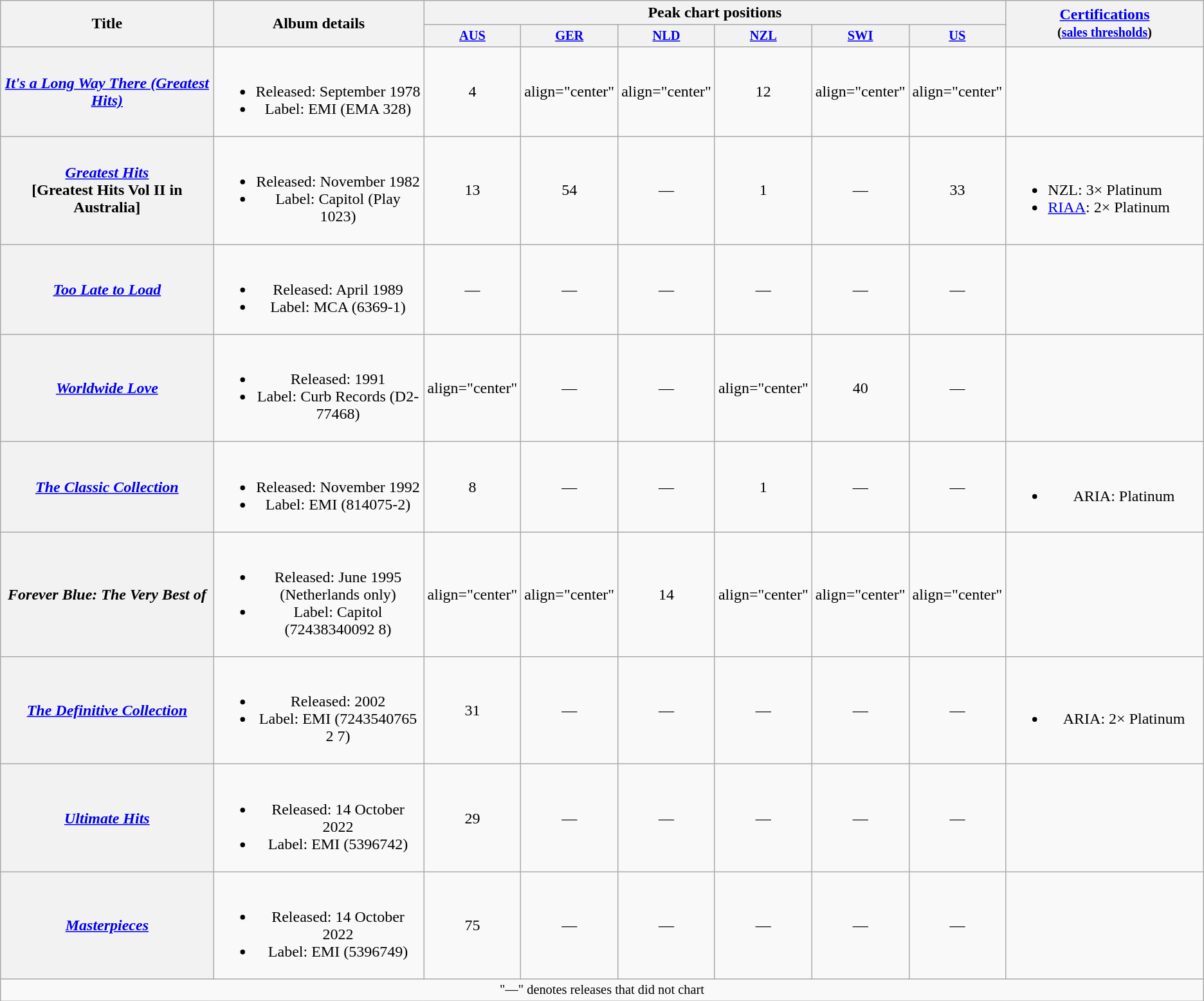<table class="wikitable plainrowheaders" style="text-align:center;">
<tr>
<th scope="col" rowspan="2" style="width:18em;">Title</th>
<th scope="col" rowspan="2" style="width:16em;">Album details</th>
<th scope="col" colspan="6">Peak chart positions</th>
<th scope="col" rowspan="2" style="width:16em;"><a href='#'>Certifications</a><br><small>(<a href='#'>sales thresholds</a>)</small></th>
</tr>
<tr>
<th style="width:3em;font-size:85%"><a href='#'>AUS</a><br></th>
<th style="width:3em;font-size:85%"><a href='#'>GER</a><br></th>
<th style="width:3em;font-size:85%"><a href='#'>NLD</a><br></th>
<th style="width:3em;font-size:85%"><a href='#'>NZL</a><br></th>
<th style="width:3em;font-size:85%"><a href='#'>SWI</a><br></th>
<th style="width:3em;font-size:85%"><a href='#'>US</a><br></th>
</tr>
<tr>
<th scope="row"><em><a href='#'>It's a Long Way There (Greatest Hits)</a></em></th>
<td><br><ul><li>Released: September 1978</li><li>Label: EMI (EMA 328)</li></ul></td>
<td align="center">4</td>
<td>align="center" </td>
<td>align="center" </td>
<td align="center">12</td>
<td>align="center" </td>
<td>align="center" </td>
<td align="left"></td>
</tr>
<tr>
<th scope="row"><em><a href='#'>Greatest Hits</a></em> <br> [Greatest Hits Vol II in Australia]</th>
<td><br><ul><li>Released: November 1982</li><li>Label: Capitol (Play 1023)</li></ul></td>
<td align="center">13</td>
<td align="center">54</td>
<td align="center">—</td>
<td align="center">1</td>
<td align="center">—</td>
<td align="center">33</td>
<td align="left"><br><ul><li>NZL: 3× Platinum</li><li><a href='#'>RIAA</a>: 2× Platinum</li></ul></td>
</tr>
<tr>
<th scope="row"><em><a href='#'>Too Late to Load</a></em></th>
<td><br><ul><li>Released: April 1989</li><li>Label: MCA (6369-1)</li></ul></td>
<td align="center">—</td>
<td align="center">—</td>
<td align="center">—</td>
<td align="center">—</td>
<td align="center">—</td>
<td align="center">—</td>
<td></td>
</tr>
<tr>
<th scope="row"><em><a href='#'>Worldwide Love</a></em></th>
<td><br><ul><li>Released: 1991</li><li>Label: Curb Records (D2-77468)</li></ul></td>
<td>align="center" </td>
<td align="center">—</td>
<td align="center">—</td>
<td>align="center" </td>
<td align="center">40</td>
<td align="center">—</td>
<td></td>
</tr>
<tr>
<th scope="row"><em><a href='#'>The Classic Collection</a></em></th>
<td><br><ul><li>Released: November 1992</li><li>Label: EMI (814075-2)</li></ul></td>
<td align="center">8</td>
<td align="center">—</td>
<td align="center">—</td>
<td align="center">1</td>
<td align="center">—</td>
<td align="center">—</td>
<td><br><ul><li>ARIA: Platinum</li></ul></td>
</tr>
<tr>
<th scope="row"><em>Forever Blue: The Very Best of</em></th>
<td><br><ul><li>Released: June 1995 (Netherlands only)</li><li>Label: Capitol (72438340092 8)</li></ul></td>
<td>align="center" </td>
<td>align="center" </td>
<td align="center">14</td>
<td>align="center" </td>
<td>align="center" </td>
<td>align="center" </td>
<td></td>
</tr>
<tr>
<th scope="row"><em><a href='#'>The Definitive Collection</a></em></th>
<td><br><ul><li>Released: 2002</li><li>Label: EMI (7243540765 2 7)</li></ul></td>
<td align="center">31</td>
<td align="center">—</td>
<td align="center">—</td>
<td align="center">—</td>
<td align="center">—</td>
<td align="center">—</td>
<td><br><ul><li>ARIA: 2× Platinum</li></ul></td>
</tr>
<tr>
<th scope="row"><em><a href='#'>Ultimate Hits</a></em></th>
<td><br><ul><li>Released: 14 October 2022</li><li>Label: EMI (5396742)</li></ul></td>
<td align="center">29<br></td>
<td align="center">—</td>
<td align="center">—</td>
<td align="center">—</td>
<td align="center">—</td>
<td align="center">—</td>
<td></td>
</tr>
<tr>
<th scope="row"><em><a href='#'>Masterpieces</a></em></th>
<td><br><ul><li>Released: 14 October 2022</li><li>Label: EMI (5396749)</li></ul></td>
<td align="center">75</td>
<td align="center">—</td>
<td align="center">—</td>
<td align="center">—</td>
<td align="center">—</td>
<td align="center">—</td>
<td></td>
</tr>
<tr>
<td align="center" colspan="9" style="font-size:85%">"—" denotes releases that did not chart</td>
</tr>
</table>
